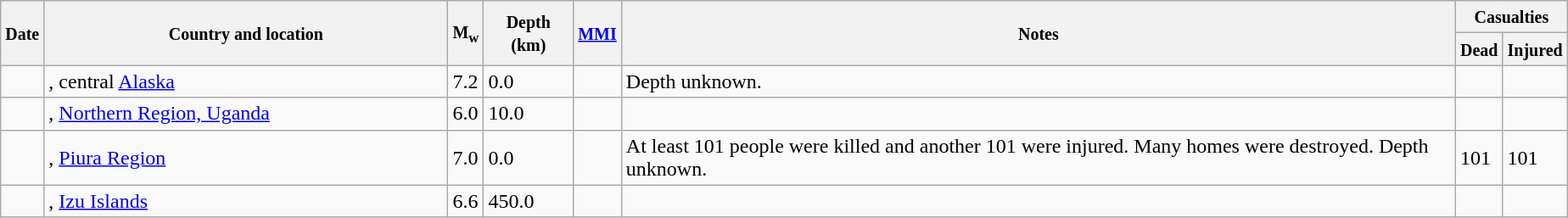<table class="wikitable sortable sort-under" style="border:1px black; margin-left:1em;">
<tr>
<th rowspan="2"><small>Date</small></th>
<th rowspan="2" style="width: 310px"><small>Country and location</small></th>
<th rowspan="2"><small>M<sub>w</sub></small></th>
<th rowspan="2"><small>Depth (km)</small></th>
<th rowspan="2"><small><a href='#'>MMI</a></small></th>
<th rowspan="2" class="unsortable"><small>Notes</small></th>
<th colspan="2"><small>Casualties</small></th>
</tr>
<tr>
<th><small>Dead</small></th>
<th><small>Injured</small></th>
</tr>
<tr>
<td></td>
<td>, central <a href='#'>Alaska</a></td>
<td>7.2</td>
<td>0.0</td>
<td></td>
<td>Depth unknown.</td>
<td></td>
<td></td>
</tr>
<tr>
<td></td>
<td>, <a href='#'>Northern Region, Uganda</a></td>
<td>6.0</td>
<td>10.0</td>
<td></td>
<td></td>
<td></td>
<td></td>
</tr>
<tr>
<td></td>
<td>, <a href='#'>Piura Region</a></td>
<td>7.0</td>
<td>0.0</td>
<td></td>
<td>At least 101 people were killed and another 101 were injured. Many homes were destroyed. Depth unknown.</td>
<td>101</td>
<td>101</td>
</tr>
<tr>
<td></td>
<td>, <a href='#'>Izu Islands</a></td>
<td>6.6</td>
<td>450.0</td>
<td></td>
<td></td>
<td></td>
<td></td>
</tr>
</table>
